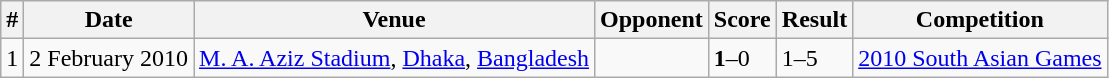<table class="wikitable">
<tr>
<th>#</th>
<th>Date</th>
<th>Venue</th>
<th>Opponent</th>
<th>Score</th>
<th>Result</th>
<th>Competition</th>
</tr>
<tr>
<td>1</td>
<td>2 February 2010</td>
<td><a href='#'>M. A. Aziz Stadium</a>, <a href='#'>Dhaka</a>, <a href='#'>Bangladesh</a></td>
<td></td>
<td><strong>1</strong>–0</td>
<td>1–5</td>
<td><a href='#'>2010 South Asian Games</a></td>
</tr>
</table>
